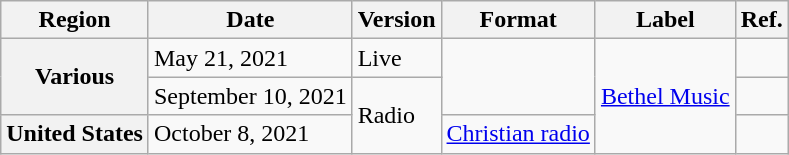<table class="wikitable plainrowheaders">
<tr>
<th scope="col">Region</th>
<th scope="col">Date</th>
<th scope="col">Version</th>
<th scope="col">Format</th>
<th scope="col">Label</th>
<th scope="col">Ref.</th>
</tr>
<tr>
<th scope="row" rowspan="2">Various</th>
<td>May 21, 2021</td>
<td>Live<br></td>
<td rowspan="2"></td>
<td rowspan="3"><a href='#'>Bethel Music</a></td>
<td></td>
</tr>
<tr>
<td>September 10, 2021</td>
<td rowspan="2">Radio<br></td>
<td></td>
</tr>
<tr>
<th scope="row">United States</th>
<td>October 8, 2021</td>
<td><a href='#'>Christian radio</a></td>
<td></td>
</tr>
</table>
